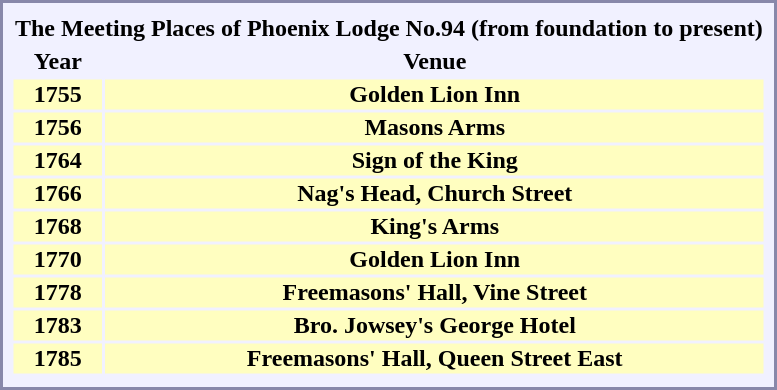<table style="border:2px solid #8888aa; background-color:#f1f1ff; padding:5px; font-size:100%; margin: 0px 12px 12px 0px;">
<tr>
<th align=center colspan=2>The Meeting Places of Phoenix Lodge No.94 (from foundation to present)</th>
</tr>
<tr>
<th width=>Year</th>
<th width=>Venue</th>
</tr>
<tr valign="top" bgcolor="#fffec">
<th align=center>1755</th>
<th align=center>Golden Lion Inn</th>
</tr>
<tr valign="top" bgcolor="#fffec">
<th align=center>1756</th>
<th align=center>Masons Arms</th>
</tr>
<tr valign="top" bgcolor="#fffec">
<th align=center>1764</th>
<th align=center>Sign of the King</th>
</tr>
<tr valign="top" bgcolor="#fffec">
<th align=center>1766</th>
<th align=center>Nag's Head, Church Street</th>
</tr>
<tr valign="top" bgcolor="#fffec">
<th align=center>1768</th>
<th align=center>King's Arms</th>
</tr>
<tr valign="top" bgcolor="#fffec">
<th align=center>1770</th>
<th align=center>Golden Lion Inn</th>
</tr>
<tr valign="top" bgcolor="#fffec">
<th align=center>1778</th>
<th align=center>Freemasons' Hall, Vine Street</th>
</tr>
<tr valign="top" bgcolor="#fffec">
<th align=center>1783</th>
<th align=center>Bro. Jowsey's George Hotel</th>
</tr>
<tr valign="top" bgcolor="#fffec">
<th align=center>1785</th>
<th align=center>Freemasons' Hall, Queen Street East</th>
</tr>
<tr valign="top" bgcolor="#fffec">
</tr>
</table>
